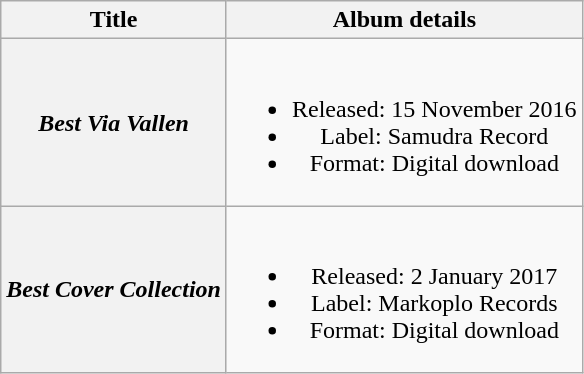<table class="wikitable plainrowheaders" style="text-align:center;">
<tr>
<th scope="col">Title</th>
<th scope="col">Album details</th>
</tr>
<tr>
<th scope="row"><em>Best Via Vallen</em></th>
<td><br><ul><li>Released: 15 November 2016</li><li>Label: Samudra Record</li><li>Format: Digital download</li></ul></td>
</tr>
<tr>
<th scope="row"><em>Best Cover Collection</em></th>
<td><br><ul><li>Released: 2 January 2017</li><li>Label: Markoplo Records</li><li>Format: Digital download</li></ul></td>
</tr>
</table>
